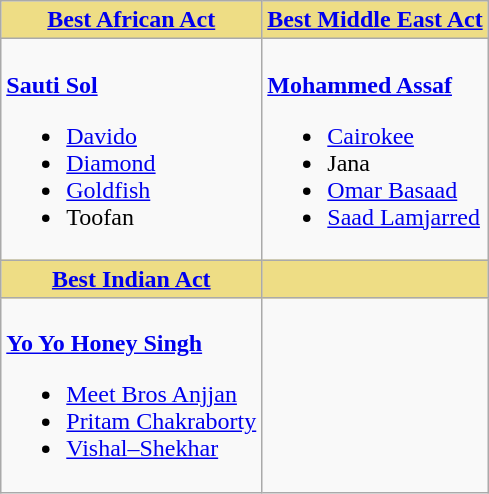<table class=wikitable style="width=100%">
<tr>
<th style="background:#EEDD85; width=50%"><a href='#'>Best African Act</a></th>
<th style="background:#EEDD85; width=50%"><a href='#'>Best Middle East Act</a></th>
</tr>
<tr>
<td valign="top"><br><strong><a href='#'>Sauti Sol</a></strong><ul><li><a href='#'>Davido</a></li><li><a href='#'>Diamond</a></li><li><a href='#'>Goldfish</a></li><li>Toofan</li></ul></td>
<td valign="top"><br><strong><a href='#'>Mohammed Assaf</a></strong><ul><li><a href='#'>Cairokee</a></li><li>Jana</li><li><a href='#'>Omar Basaad</a></li><li><a href='#'>Saad Lamjarred</a></li></ul></td>
</tr>
<tr>
<th style="background:#EEDD85; width=50%"><a href='#'>Best Indian Act</a></th>
<th style="background:#EEDD85; width=50%"></th>
</tr>
<tr>
<td valign="top"><br><strong><a href='#'>Yo Yo Honey Singh</a></strong><ul><li><a href='#'>Meet Bros Anjjan</a></li><li><a href='#'>Pritam Chakraborty</a></li><li><a href='#'>Vishal–Shekhar</a></li></ul></td>
<td valign="top"></td>
</tr>
</table>
